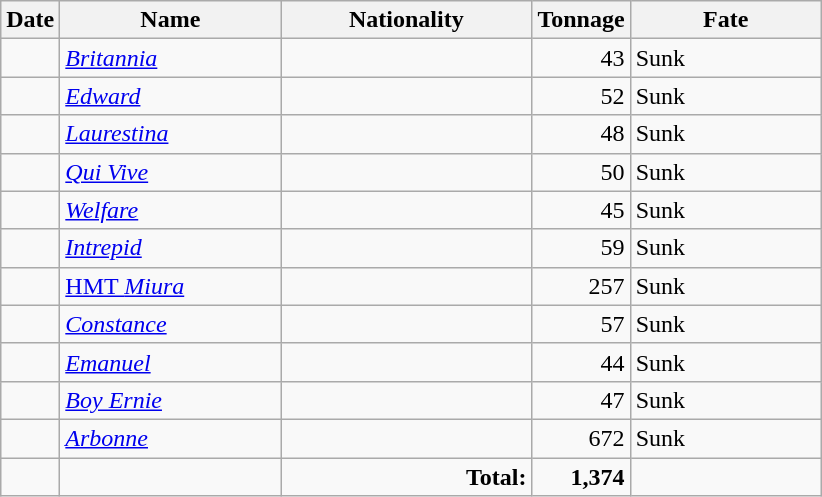<table class="wikitable sortable" style="text-align:right;">
<tr>
<th>Date</th>
<th width="140px">Name</th>
<th width="160px">Nationality</th>
<th>Tonnage</th>
<th width="120px">Fate</th>
</tr>
<tr>
<td align="right"></td>
<td align="left"><a href='#'><em>Britannia</em></a></td>
<td align="left"></td>
<td align="right">43</td>
<td align="left">Sunk</td>
</tr>
<tr>
<td align="right"></td>
<td align="left"><a href='#'><em>Edward</em></a></td>
<td align="left"></td>
<td align="right">52</td>
<td align="left">Sunk</td>
</tr>
<tr>
<td align="right"></td>
<td align="left"><a href='#'><em>Laurestina</em></a></td>
<td align="left"></td>
<td align="right">48</td>
<td align="left">Sunk</td>
</tr>
<tr>
<td align="right"></td>
<td align="left"><a href='#'><em>Qui Vive</em></a></td>
<td align="left"></td>
<td align="right">50</td>
<td align="left">Sunk</td>
</tr>
<tr>
<td align="right"></td>
<td align="left"><a href='#'><em>Welfare</em></a></td>
<td align="left"></td>
<td align="right">45</td>
<td align="left">Sunk</td>
</tr>
<tr>
<td align="right"></td>
<td align="left"><a href='#'><em>Intrepid</em></a></td>
<td align="left"></td>
<td align="right">59</td>
<td align="left">Sunk</td>
</tr>
<tr>
<td align="right"></td>
<td align="left"><a href='#'>HMT <em>Miura</em></a></td>
<td align="left"></td>
<td align="right">257</td>
<td align="left">Sunk</td>
</tr>
<tr>
<td align="right"></td>
<td align="left"><a href='#'><em>Constance</em></a></td>
<td align="left"></td>
<td align="right">57</td>
<td align="left">Sunk</td>
</tr>
<tr>
<td align="right"></td>
<td align="left"><a href='#'><em>Emanuel</em></a></td>
<td align="left"></td>
<td align="right">44</td>
<td align="left">Sunk</td>
</tr>
<tr>
<td align="right"></td>
<td align="left"><a href='#'><em>Boy Ernie</em></a></td>
<td align="left"></td>
<td align="right">47</td>
<td align="left">Sunk</td>
</tr>
<tr>
<td align="right"></td>
<td align="left"><a href='#'><em>Arbonne</em></a></td>
<td align="left"></td>
<td align="right">672</td>
<td align="left">Sunk</td>
</tr>
<tr>
<td></td>
<td></td>
<td align="right"><strong>Total:</strong></td>
<td align="right"><strong>1,374</strong></td>
<td></td>
</tr>
</table>
